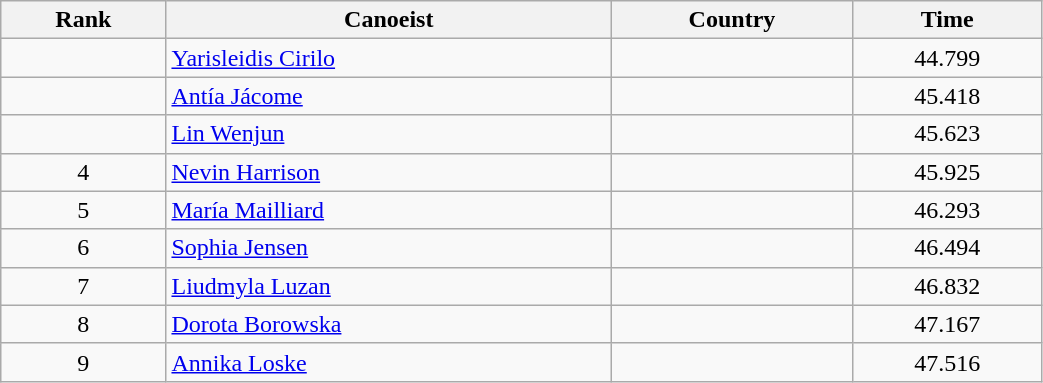<table class="wikitable" style="text-align:center;width: 55%">
<tr>
<th>Rank</th>
<th>Canoeist</th>
<th>Country</th>
<th>Time</th>
</tr>
<tr>
<td></td>
<td align="left"><a href='#'>Yarisleidis Cirilo</a></td>
<td align="left"></td>
<td>44.799</td>
</tr>
<tr>
<td></td>
<td align="left"><a href='#'>Antía Jácome</a></td>
<td align="left"></td>
<td>45.418</td>
</tr>
<tr>
<td></td>
<td align="left"><a href='#'>Lin Wenjun</a></td>
<td align="left"></td>
<td>45.623</td>
</tr>
<tr>
<td>4</td>
<td align="left"><a href='#'>Nevin Harrison</a></td>
<td align="left"></td>
<td>45.925</td>
</tr>
<tr>
<td>5</td>
<td align="left"><a href='#'>María Mailliard</a></td>
<td align="left"></td>
<td>46.293</td>
</tr>
<tr>
<td>6</td>
<td align="left"><a href='#'>Sophia Jensen</a></td>
<td align="left"></td>
<td>46.494</td>
</tr>
<tr>
<td>7</td>
<td align="left"><a href='#'>Liudmyla Luzan</a></td>
<td align="left"></td>
<td>46.832</td>
</tr>
<tr>
<td>8</td>
<td align="left"><a href='#'>Dorota Borowska</a></td>
<td align="left"></td>
<td>47.167</td>
</tr>
<tr>
<td>9</td>
<td align="left"><a href='#'>Annika Loske</a></td>
<td align="left"></td>
<td>47.516</td>
</tr>
</table>
